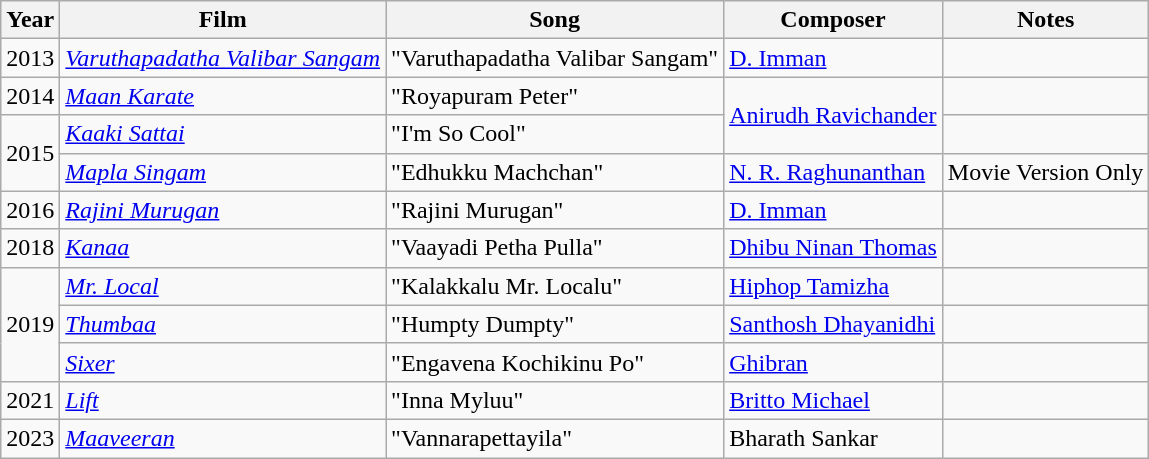<table class="wikitable sortable">
<tr>
<th scope="col">Year</th>
<th scope="col">Film</th>
<th scope="col">Song</th>
<th scope="col">Composer</th>
<th class="unsortable" scope="col">Notes</th>
</tr>
<tr>
<td>2013</td>
<td><em><a href='#'>Varuthapadatha Valibar Sangam</a> </em></td>
<td>"Varuthapadatha Valibar Sangam"</td>
<td><a href='#'>D. Imman</a></td>
<td></td>
</tr>
<tr>
<td>2014</td>
<td><em><a href='#'>Maan Karate</a></em></td>
<td>"Royapuram Peter"</td>
<td rowspan=2><a href='#'>Anirudh Ravichander</a></td>
<td></td>
</tr>
<tr>
<td rowspan="2">2015</td>
<td><em><a href='#'>Kaaki Sattai</a></em></td>
<td>"I'm So Cool"</td>
<td></td>
</tr>
<tr>
<td><em><a href='#'>Mapla Singam</a></em></td>
<td>"Edhukku Machchan"</td>
<td><a href='#'>N. R. Raghunanthan</a></td>
<td>Movie Version Only</td>
</tr>
<tr>
<td>2016</td>
<td><em><a href='#'>Rajini Murugan</a></em></td>
<td>"Rajini Murugan"</td>
<td><a href='#'>D. Imman</a></td>
<td></td>
</tr>
<tr>
<td>2018</td>
<td><a href='#'><em>Kanaa</em></a></td>
<td>"Vaayadi Petha Pulla"</td>
<td><a href='#'>Dhibu Ninan Thomas</a></td>
<td></td>
</tr>
<tr>
<td rowspan="3">2019</td>
<td><em><a href='#'>Mr. Local</a></em></td>
<td>"Kalakkalu Mr. Localu"</td>
<td><a href='#'>Hiphop Tamizha</a></td>
<td></td>
</tr>
<tr>
<td><em><a href='#'>Thumbaa</a></em></td>
<td>"Humpty Dumpty"</td>
<td><a href='#'>Santhosh Dhayanidhi</a></td>
<td></td>
</tr>
<tr>
<td><em><a href='#'>Sixer</a></em></td>
<td>"Engavena Kochikinu Po"</td>
<td><a href='#'>Ghibran</a></td>
<td></td>
</tr>
<tr>
<td>2021</td>
<td><a href='#'><em>Lift</em></a></td>
<td>"Inna Myluu"</td>
<td><a href='#'>Britto Michael</a></td>
<td></td>
</tr>
<tr>
<td>2023</td>
<td><em><a href='#'>Maaveeran</a></em></td>
<td>"Vannarapettayila"</td>
<td>Bharath Sankar</td>
<td></td>
</tr>
</table>
